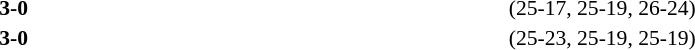<table width=100% cellspacing=1>
<tr>
<th width=20%></th>
<th width=12%></th>
<th width=20%></th>
<th width=33%></th>
<td></td>
</tr>
<tr style=font-size:90%>
<td align=right></td>
<td align=center><strong>3-0</strong></td>
<td></td>
<td>(25-17, 25-19, 26-24)</td>
<td></td>
</tr>
<tr style=font-size:90%>
<td align=right></td>
<td align=center><strong>3-0</strong></td>
<td></td>
<td>(25-23, 25-19, 25-19)</td>
</tr>
</table>
